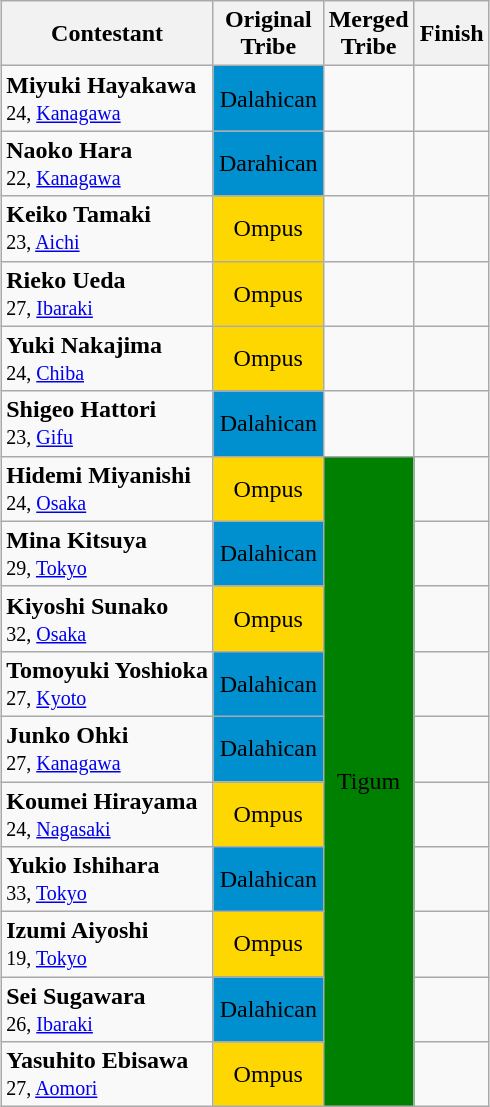<table class="wikitable" style="margin:auto; text-align:center">
<tr>
<th>Contestant</th>
<th>Original<br>Tribe</th>
<th>Merged<br>Tribe</th>
<th>Finish</th>
</tr>
<tr>
<td align="left"><strong>Miyuki Hayakawa</strong><br><small>24, <a href='#'>Kanagawa</a></small></td>
<td bgcolor="#0090d0">Dalahican</td>
<td></td>
<td></td>
</tr>
<tr>
<td align="left"><strong>Naoko Hara</strong><br><small>22, <a href='#'>Kanagawa</a></small></td>
<td bgcolor="#0090d0">Darahican</td>
<td></td>
<td></td>
</tr>
<tr>
<td align="left"><strong>Keiko Tamaki</strong><br><small>23, <a href='#'>Aichi</a></small></td>
<td bgcolor="gold">Ompus</td>
<td></td>
<td></td>
</tr>
<tr>
<td align="left"><strong>Rieko Ueda</strong><br><small>27, <a href='#'>Ibaraki</a></small></td>
<td bgcolor="gold">Ompus</td>
<td></td>
<td></td>
</tr>
<tr>
<td align="left"><strong>Yuki Nakajima</strong><br><small>24, <a href='#'>Chiba</a></small></td>
<td bgcolor="gold">Ompus</td>
<td></td>
<td></td>
</tr>
<tr>
<td align="left"><strong>Shigeo Hattori</strong><br><small>23, <a href='#'>Gifu</a></small></td>
<td bgcolor="#0090d0">Dalahican</td>
<td></td>
<td></td>
</tr>
<tr>
<td align="left"><strong>Hidemi Miyanishi</strong><br><small>24, <a href='#'>Osaka</a></small></td>
<td bgcolor="gold">Ompus</td>
<td align=center bgcolor="green" rowspan=10>Tigum</td>
<td></td>
</tr>
<tr>
<td align="left"><strong>Mina Kitsuya</strong><br><small>29, <a href='#'>Tokyo</a></small></td>
<td bgcolor="#0090d0">Dalahican</td>
<td></td>
</tr>
<tr>
<td align="left"><strong>Kiyoshi Sunako</strong><br><small>32, <a href='#'>Osaka</a></small></td>
<td bgcolor="gold">Ompus</td>
<td></td>
</tr>
<tr>
<td align="left"><strong>Tomoyuki Yoshioka</strong><br><small>27, <a href='#'>Kyoto</a></small></td>
<td bgcolor="#0090d0">Dalahican</td>
<td></td>
</tr>
<tr>
<td align="left"><strong>Junko Ohki</strong><br><small>27, <a href='#'>Kanagawa</a></small></td>
<td bgcolor="#0090d0">Dalahican</td>
<td></td>
</tr>
<tr>
<td align="left"><strong>Koumei Hirayama</strong><br><small>24, <a href='#'>Nagasaki</a></small></td>
<td bgcolor="gold">Ompus</td>
<td></td>
</tr>
<tr>
<td align="left"><strong>Yukio Ishihara</strong><br><small>33, <a href='#'>Tokyo</a></small></td>
<td bgcolor="#0090d0">Dalahican</td>
<td></td>
</tr>
<tr>
<td align="left"><strong>Izumi Aiyoshi</strong><br><small>19, <a href='#'>Tokyo</a></small></td>
<td bgcolor="gold">Ompus</td>
<td></td>
</tr>
<tr>
<td align="left"><strong>Sei Sugawara</strong><br><small>26, <a href='#'>Ibaraki</a></small></td>
<td bgcolor="#0090d0">Dalahican</td>
<td></td>
</tr>
<tr>
<td align="left"><strong>Yasuhito Ebisawa</strong><br><small>27, <a href='#'>Aomori</a></small></td>
<td bgcolor="gold">Ompus</td>
<td></td>
</tr>
</table>
